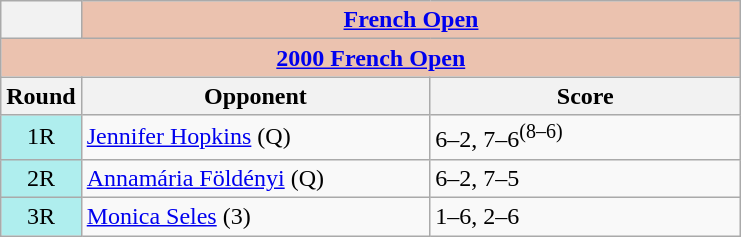<table class="wikitable collapsible collapsed">
<tr>
<th></th>
<th colspan=2 style="background:#ebc2af;"><a href='#'>French Open</a></th>
</tr>
<tr>
<th colspan=3 style="background:#ebc2af;"><a href='#'>2000 French Open</a></th>
</tr>
<tr>
<th>Round</th>
<th width=225>Opponent</th>
<th width=200>Score</th>
</tr>
<tr>
<td style="text-align:center; background:#afeeee;">1R</td>
<td> <a href='#'>Jennifer Hopkins</a> (Q)</td>
<td>6–2, 7–6<sup>(8–6)</sup></td>
</tr>
<tr>
<td style="text-align:center; background:#afeeee;">2R</td>
<td> <a href='#'>Annamária Földényi</a> (Q)</td>
<td>6–2, 7–5</td>
</tr>
<tr>
<td style="text-align:center; background:#afeeee;">3R</td>
<td> <a href='#'>Monica Seles</a> (3)</td>
<td>1–6, 2–6</td>
</tr>
</table>
